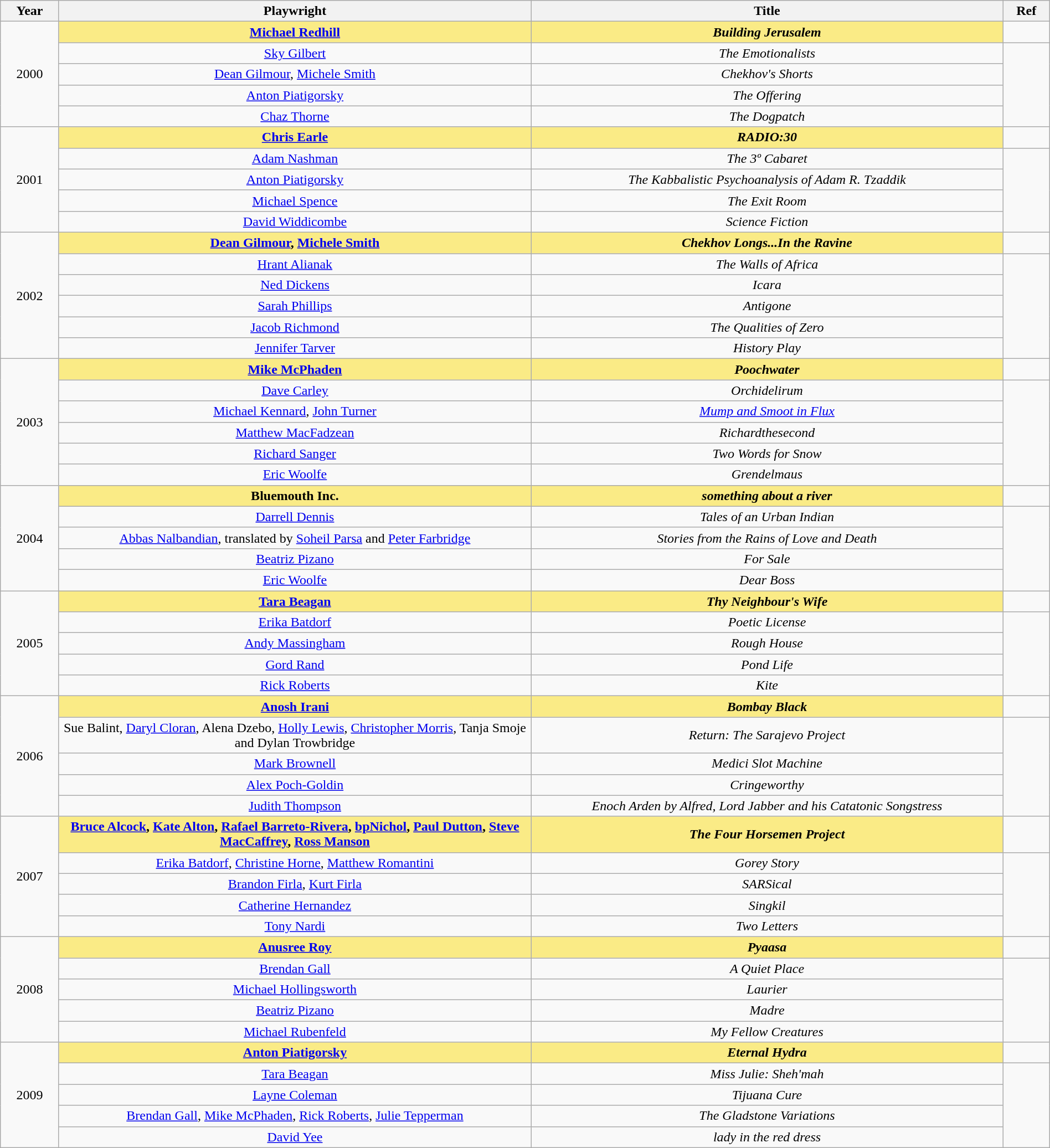<table class="wikitable" width="100%" style="text-align:center;">
<tr>
<th>Year</th>
<th width="45%">Playwright</th>
<th width="45%">Title</th>
<th>Ref</th>
</tr>
<tr>
<td rowspan=5>2000</td>
<td style="background:#FAEB86"><strong><a href='#'>Michael Redhill</a></strong></td>
<td style="background:#FAEB86"><strong><em>Building Jerusalem</em></strong></td>
<td></td>
</tr>
<tr>
<td><a href='#'>Sky Gilbert</a></td>
<td><em>The Emotionalists</em></td>
<td rowspan=4></td>
</tr>
<tr>
<td><a href='#'>Dean Gilmour</a>, <a href='#'>Michele Smith</a></td>
<td><em>Chekhov's Shorts</em></td>
</tr>
<tr>
<td><a href='#'>Anton Piatigorsky</a></td>
<td><em>The Offering</em></td>
</tr>
<tr>
<td><a href='#'>Chaz Thorne</a></td>
<td><em>The Dogpatch</em></td>
</tr>
<tr>
<td rowspan=5>2001</td>
<td style="background:#FAEB86"><strong><a href='#'>Chris Earle</a></strong></td>
<td style="background:#FAEB86"><strong><em>RADIO:30</em></strong></td>
<td></td>
</tr>
<tr>
<td><a href='#'>Adam Nashman</a></td>
<td><em>The 3º Cabaret</em></td>
<td rowspan=4></td>
</tr>
<tr>
<td><a href='#'>Anton Piatigorsky</a></td>
<td><em>The Kabbalistic Psychoanalysis of Adam R. Tzaddik</em></td>
</tr>
<tr>
<td><a href='#'>Michael Spence</a></td>
<td><em>The Exit Room</em></td>
</tr>
<tr>
<td><a href='#'>David Widdicombe</a></td>
<td><em>Science Fiction</em></td>
</tr>
<tr>
<td rowspan=6>2002</td>
<td style="background:#FAEB86"><strong><a href='#'>Dean Gilmour</a>, <a href='#'>Michele Smith</a></strong></td>
<td style="background:#FAEB86"><strong><em>Chekhov Longs...In the Ravine</em></strong></td>
<td></td>
</tr>
<tr>
<td><a href='#'>Hrant Alianak</a></td>
<td><em>The Walls of Africa</em></td>
<td rowspan=5></td>
</tr>
<tr>
<td><a href='#'>Ned Dickens</a></td>
<td><em>Icara</em></td>
</tr>
<tr>
<td><a href='#'>Sarah Phillips</a></td>
<td><em>Antigone</em></td>
</tr>
<tr>
<td><a href='#'>Jacob Richmond</a></td>
<td><em>The Qualities of Zero</em></td>
</tr>
<tr>
<td><a href='#'>Jennifer Tarver</a></td>
<td><em>History Play</em></td>
</tr>
<tr>
<td rowspan=6>2003</td>
<td style="background:#FAEB86"><strong><a href='#'>Mike McPhaden</a></strong></td>
<td style="background:#FAEB86"><strong><em>Poochwater</em></strong></td>
<td></td>
</tr>
<tr>
<td><a href='#'>Dave Carley</a></td>
<td><em>Orchidelirum</em></td>
<td rowspan=5></td>
</tr>
<tr>
<td><a href='#'>Michael Kennard</a>, <a href='#'>John Turner</a></td>
<td><em><a href='#'>Mump and Smoot in Flux</a></em></td>
</tr>
<tr>
<td><a href='#'>Matthew MacFadzean</a></td>
<td><em>Richardthesecond</em></td>
</tr>
<tr>
<td><a href='#'>Richard Sanger</a></td>
<td><em>Two Words for Snow</em></td>
</tr>
<tr>
<td><a href='#'>Eric Woolfe</a></td>
<td><em>Grendelmaus</em></td>
</tr>
<tr>
<td rowspan=5>2004</td>
<td style="background:#FAEB86"><strong>Bluemouth Inc.</strong></td>
<td style="background:#FAEB86"><strong><em>something about a river</em></strong></td>
<td></td>
</tr>
<tr>
<td><a href='#'>Darrell Dennis</a></td>
<td><em>Tales of an Urban Indian</em></td>
<td rowspan=4></td>
</tr>
<tr>
<td><a href='#'>Abbas Nalbandian</a>, translated by <a href='#'>Soheil Parsa</a> and <a href='#'>Peter Farbridge</a></td>
<td><em>Stories from the Rains of Love and Death</em></td>
</tr>
<tr>
<td><a href='#'>Beatriz Pizano</a></td>
<td><em>For Sale</em></td>
</tr>
<tr>
<td><a href='#'>Eric Woolfe</a></td>
<td><em>Dear Boss</em></td>
</tr>
<tr>
<td rowspan=5>2005</td>
<td style="background:#FAEB86"><strong><a href='#'>Tara Beagan</a></strong></td>
<td style="background:#FAEB86"><strong><em>Thy Neighbour's Wife</em></strong></td>
<td></td>
</tr>
<tr>
<td><a href='#'>Erika Batdorf</a></td>
<td><em>Poetic License</em></td>
<td rowspan=4></td>
</tr>
<tr>
<td><a href='#'>Andy Massingham</a></td>
<td><em>Rough House</em></td>
</tr>
<tr>
<td><a href='#'>Gord Rand</a></td>
<td><em>Pond Life</em></td>
</tr>
<tr>
<td><a href='#'>Rick Roberts</a></td>
<td><em>Kite</em></td>
</tr>
<tr>
<td rowspan=5>2006</td>
<td style="background:#FAEB86"><strong><a href='#'>Anosh Irani</a></strong></td>
<td style="background:#FAEB86"><strong><em>Bombay Black</em></strong></td>
<td></td>
</tr>
<tr>
<td>Sue Balint, <a href='#'>Daryl Cloran</a>, Alena Dzebo, <a href='#'>Holly Lewis</a>, <a href='#'>Christopher Morris</a>, Tanja Smoje and Dylan Trowbridge</td>
<td><em>Return: The Sarajevo Project</em></td>
<td rowspan=4></td>
</tr>
<tr>
<td><a href='#'>Mark Brownell</a></td>
<td><em>Medici Slot Machine</em></td>
</tr>
<tr>
<td><a href='#'>Alex Poch-Goldin</a></td>
<td><em>Cringeworthy</em></td>
</tr>
<tr>
<td><a href='#'>Judith Thompson</a></td>
<td><em>Enoch Arden by Alfred, Lord Jabber and his Catatonic Songstress</em></td>
</tr>
<tr>
<td rowspan=5>2007</td>
<td style="background:#FAEB86"><strong><a href='#'>Bruce Alcock</a>, <a href='#'>Kate Alton</a>, <a href='#'>Rafael Barreto-Rivera</a>, <a href='#'>bpNichol</a>, <a href='#'>Paul Dutton</a>, <a href='#'>Steve MacCaffrey</a>, <a href='#'>Ross Manson</a></strong></td>
<td style="background:#FAEB86"><strong><em>The Four Horsemen Project</em></strong></td>
<td></td>
</tr>
<tr>
<td><a href='#'>Erika Batdorf</a>, <a href='#'>Christine Horne</a>, <a href='#'>Matthew Romantini</a></td>
<td><em>Gorey Story</em></td>
<td rowspan=4></td>
</tr>
<tr>
<td><a href='#'>Brandon Firla</a>, <a href='#'>Kurt Firla</a></td>
<td><em>SARSical</em></td>
</tr>
<tr>
<td><a href='#'>Catherine Hernandez</a></td>
<td><em>Singkil</em></td>
</tr>
<tr>
<td><a href='#'>Tony Nardi</a></td>
<td><em>Two Letters</em></td>
</tr>
<tr>
<td rowspan=5>2008</td>
<td style="background:#FAEB86"><strong><a href='#'>Anusree Roy</a></strong></td>
<td style="background:#FAEB86"><strong><em>Pyaasa</em></strong></td>
<td></td>
</tr>
<tr>
<td><a href='#'>Brendan Gall</a></td>
<td><em>A Quiet Place</em></td>
<td rowspan=4></td>
</tr>
<tr>
<td><a href='#'>Michael Hollingsworth</a></td>
<td><em>Laurier</em></td>
</tr>
<tr>
<td><a href='#'>Beatriz Pizano</a></td>
<td><em>Madre</em></td>
</tr>
<tr>
<td><a href='#'>Michael Rubenfeld</a></td>
<td><em>My Fellow Creatures</em></td>
</tr>
<tr>
<td rowspan=5>2009</td>
<td style="background:#FAEB86"><strong><a href='#'>Anton Piatigorsky</a></strong></td>
<td style="background:#FAEB86"><strong><em>Eternal Hydra</em></strong></td>
<td></td>
</tr>
<tr>
<td><a href='#'>Tara Beagan</a></td>
<td><em>Miss Julie: Sheh'mah</em></td>
<td rowspan=4></td>
</tr>
<tr>
<td><a href='#'>Layne Coleman</a></td>
<td><em>Tijuana Cure</em></td>
</tr>
<tr>
<td><a href='#'>Brendan Gall</a>, <a href='#'>Mike McPhaden</a>, <a href='#'>Rick Roberts</a>, <a href='#'>Julie Tepperman</a></td>
<td><em>The Gladstone Variations</em></td>
</tr>
<tr>
<td><a href='#'>David Yee</a></td>
<td><em>lady in the red dress</em></td>
</tr>
</table>
